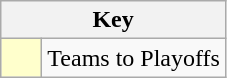<table class="wikitable" style="text-align: center;">
<tr>
<th colspan=2>Key</th>
</tr>
<tr>
<td style="background:#ffffcc; width:20px;"></td>
<td align=left>Teams to Playoffs</td>
</tr>
</table>
